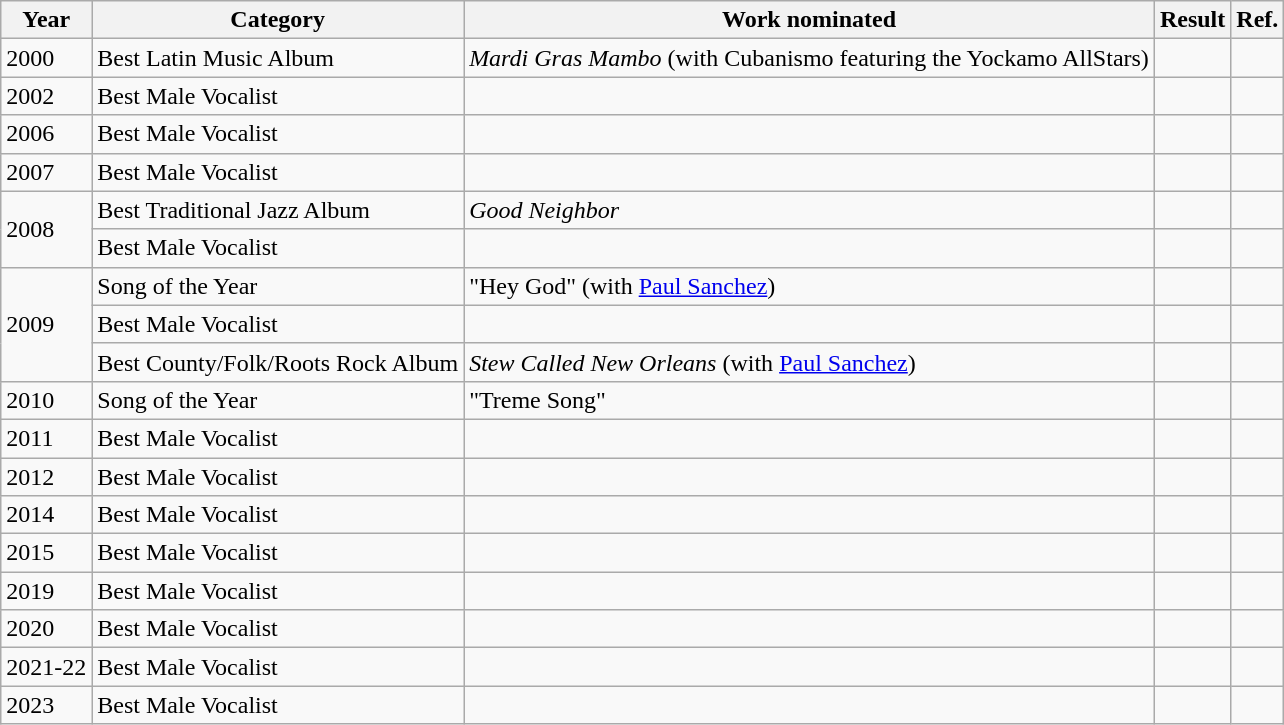<table class="wikitable">
<tr>
<th>Year</th>
<th>Category</th>
<th>Work nominated</th>
<th>Result</th>
<th>Ref.</th>
</tr>
<tr>
<td>2000</td>
<td>Best Latin Music Album</td>
<td><em>Mardi Gras Mambo</em> (with Cubanismo featuring the Yockamo AllStars)</td>
<td></td>
<td></td>
</tr>
<tr>
<td>2002</td>
<td>Best Male Vocalist</td>
<td></td>
<td></td>
<td></td>
</tr>
<tr>
<td>2006</td>
<td>Best Male Vocalist</td>
<td></td>
<td></td>
<td></td>
</tr>
<tr>
<td>2007</td>
<td>Best Male Vocalist</td>
<td></td>
<td></td>
<td></td>
</tr>
<tr>
<td rowspan="2">2008</td>
<td>Best Traditional Jazz Album</td>
<td><em>Good Neighbor</em></td>
<td></td>
<td></td>
</tr>
<tr>
<td>Best Male Vocalist</td>
<td></td>
<td></td>
<td></td>
</tr>
<tr>
<td rowspan="3">2009</td>
<td>Song of the Year</td>
<td>"Hey God" (with <a href='#'>Paul Sanchez</a>)</td>
<td></td>
<td></td>
</tr>
<tr>
<td>Best Male Vocalist</td>
<td></td>
<td></td>
<td></td>
</tr>
<tr>
<td>Best County/Folk/Roots Rock Album</td>
<td><em>Stew Called New Orleans</em> (with <a href='#'>Paul Sanchez</a>)</td>
<td></td>
<td></td>
</tr>
<tr>
<td>2010</td>
<td>Song of the Year</td>
<td>"Treme Song"</td>
<td></td>
<td></td>
</tr>
<tr>
<td>2011</td>
<td>Best Male Vocalist</td>
<td></td>
<td></td>
<td></td>
</tr>
<tr>
<td>2012</td>
<td>Best Male Vocalist</td>
<td></td>
<td></td>
<td></td>
</tr>
<tr>
<td>2014</td>
<td>Best Male Vocalist</td>
<td></td>
<td></td>
<td></td>
</tr>
<tr>
<td>2015</td>
<td>Best Male Vocalist</td>
<td></td>
<td></td>
<td></td>
</tr>
<tr>
<td>2019</td>
<td>Best Male Vocalist</td>
<td></td>
<td></td>
<td></td>
</tr>
<tr>
<td>2020</td>
<td>Best Male Vocalist</td>
<td></td>
<td></td>
<td></td>
</tr>
<tr>
<td>2021-22</td>
<td>Best Male Vocalist</td>
<td></td>
<td></td>
<td></td>
</tr>
<tr>
<td>2023</td>
<td>Best Male Vocalist</td>
<td></td>
<td></td>
<td></td>
</tr>
</table>
